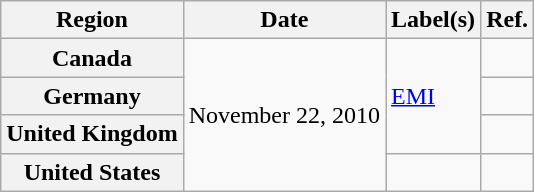<table class="wikitable plainrowheaders">
<tr>
<th scope="col">Region</th>
<th scope="col">Date</th>
<th scope="col">Label(s)</th>
<th scope="col">Ref.</th>
</tr>
<tr>
<th scope="row">Canada</th>
<td rowspan="4">November 22, 2010</td>
<td rowspan="3"><a href='#'>EMI</a></td>
<td></td>
</tr>
<tr>
<th scope="row">Germany</th>
<td></td>
</tr>
<tr>
<th scope="row">United Kingdom</th>
<td></td>
</tr>
<tr>
<th scope="row">United States</th>
<td></td>
<td></td>
</tr>
</table>
